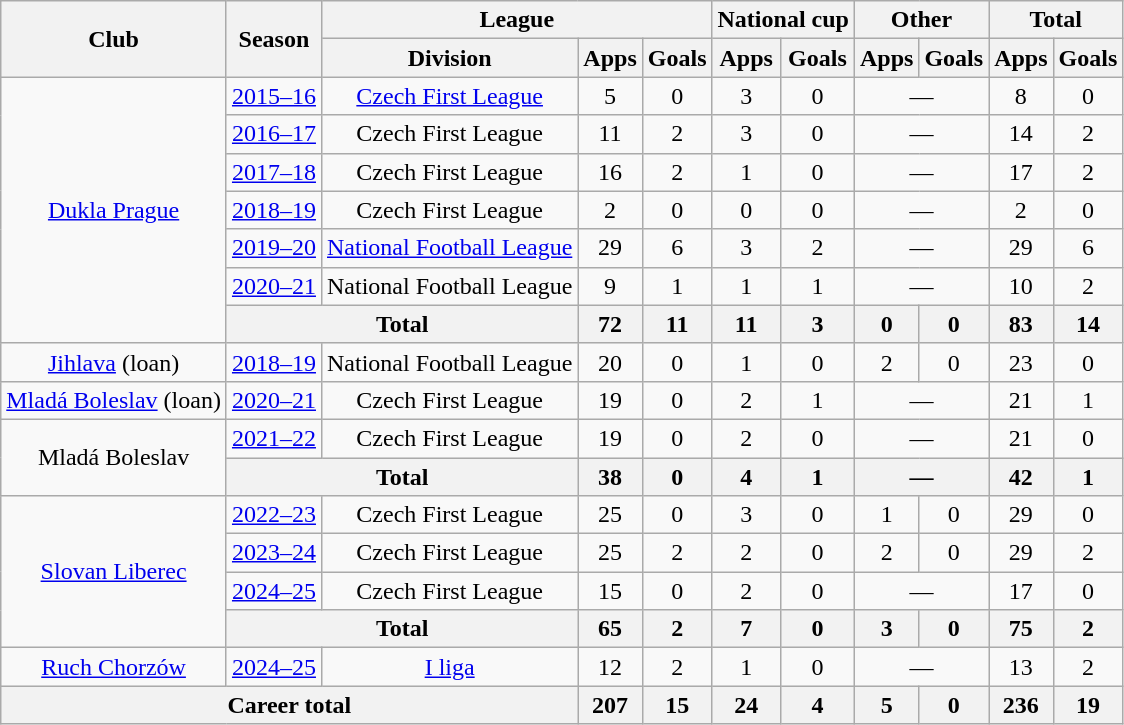<table class="wikitable" style="text-align: center;">
<tr>
<th rowspan="2">Club</th>
<th rowspan="2">Season</th>
<th colspan="3">League</th>
<th colspan="2">National cup</th>
<th colspan="2">Other</th>
<th colspan="2">Total</th>
</tr>
<tr>
<th>Division</th>
<th>Apps</th>
<th>Goals</th>
<th>Apps</th>
<th>Goals</th>
<th>Apps</th>
<th>Goals</th>
<th>Apps</th>
<th>Goals</th>
</tr>
<tr>
<td rowspan="7"><a href='#'>Dukla Prague</a></td>
<td><a href='#'>2015–16</a></td>
<td><a href='#'>Czech First League</a></td>
<td>5</td>
<td>0</td>
<td>3</td>
<td>0</td>
<td colspan="2">—</td>
<td>8</td>
<td>0</td>
</tr>
<tr>
<td><a href='#'>2016–17</a></td>
<td>Czech First League</td>
<td>11</td>
<td>2</td>
<td>3</td>
<td>0</td>
<td colspan="2">—</td>
<td>14</td>
<td>2</td>
</tr>
<tr>
<td><a href='#'>2017–18</a></td>
<td>Czech First League</td>
<td>16</td>
<td>2</td>
<td>1</td>
<td>0</td>
<td colspan="2">—</td>
<td>17</td>
<td>2</td>
</tr>
<tr>
<td><a href='#'>2018–19</a></td>
<td>Czech First League</td>
<td>2</td>
<td>0</td>
<td>0</td>
<td>0</td>
<td colspan="2">—</td>
<td>2</td>
<td>0</td>
</tr>
<tr>
<td><a href='#'>2019–20</a></td>
<td><a href='#'>National Football League</a></td>
<td>29</td>
<td>6</td>
<td>3</td>
<td>2</td>
<td colspan="2">—</td>
<td>29</td>
<td>6</td>
</tr>
<tr>
<td><a href='#'>2020–21</a></td>
<td>National Football League</td>
<td>9</td>
<td>1</td>
<td>1</td>
<td>1</td>
<td colspan="2">—</td>
<td>10</td>
<td>2</td>
</tr>
<tr>
<th colspan="2">Total</th>
<th>72</th>
<th>11</th>
<th>11</th>
<th>3</th>
<th>0</th>
<th>0</th>
<th>83</th>
<th>14</th>
</tr>
<tr>
<td><a href='#'>Jihlava</a> (loan)</td>
<td><a href='#'>2018–19</a></td>
<td>National Football League</td>
<td>20</td>
<td>0</td>
<td>1</td>
<td>0</td>
<td>2</td>
<td>0</td>
<td>23</td>
<td>0</td>
</tr>
<tr>
<td><a href='#'>Mladá Boleslav</a> (loan)</td>
<td><a href='#'>2020–21</a></td>
<td>Czech First League</td>
<td>19</td>
<td>0</td>
<td>2</td>
<td>1</td>
<td colspan="2">—</td>
<td>21</td>
<td>1</td>
</tr>
<tr>
<td rowspan="2">Mladá Boleslav</td>
<td><a href='#'>2021–22</a></td>
<td>Czech First League</td>
<td>19</td>
<td>0</td>
<td>2</td>
<td>0</td>
<td colspan="2">—</td>
<td>21</td>
<td>0</td>
</tr>
<tr>
<th colspan="2">Total</th>
<th>38</th>
<th>0</th>
<th>4</th>
<th>1</th>
<th colspan="2">—</th>
<th>42</th>
<th>1</th>
</tr>
<tr>
<td rowspan="4"><a href='#'>Slovan Liberec</a></td>
<td><a href='#'>2022–23</a></td>
<td>Czech First League</td>
<td>25</td>
<td>0</td>
<td>3</td>
<td>0</td>
<td>1</td>
<td>0</td>
<td>29</td>
<td>0</td>
</tr>
<tr>
<td><a href='#'>2023–24</a></td>
<td>Czech First League</td>
<td>25</td>
<td>2</td>
<td>2</td>
<td>0</td>
<td>2</td>
<td>0</td>
<td>29</td>
<td>2</td>
</tr>
<tr>
<td><a href='#'>2024–25</a></td>
<td>Czech First League</td>
<td>15</td>
<td>0</td>
<td>2</td>
<td>0</td>
<td colspan="2">—</td>
<td>17</td>
<td>0</td>
</tr>
<tr>
<th colspan="2">Total</th>
<th>65</th>
<th>2</th>
<th>7</th>
<th>0</th>
<th>3</th>
<th>0</th>
<th>75</th>
<th>2</th>
</tr>
<tr>
<td><a href='#'>Ruch Chorzów</a></td>
<td><a href='#'>2024–25</a></td>
<td><a href='#'>I liga</a></td>
<td>12</td>
<td>2</td>
<td>1</td>
<td>0</td>
<td colspan="2">—</td>
<td>13</td>
<td>2</td>
</tr>
<tr>
<th colspan="3">Career total</th>
<th>207</th>
<th>15</th>
<th>24</th>
<th>4</th>
<th>5</th>
<th>0</th>
<th>236</th>
<th>19</th>
</tr>
</table>
